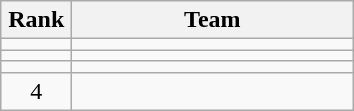<table class="wikitable" style="text-align: center;">
<tr>
<th width=40>Rank</th>
<th width=180>Team</th>
</tr>
<tr align=center>
<td></td>
<td style="text-align:left;"></td>
</tr>
<tr align=center>
<td></td>
<td style="text-align:left;"></td>
</tr>
<tr align=center>
<td></td>
<td style="text-align:left;"></td>
</tr>
<tr align=center>
<td>4</td>
<td style="text-align:left;"></td>
</tr>
</table>
